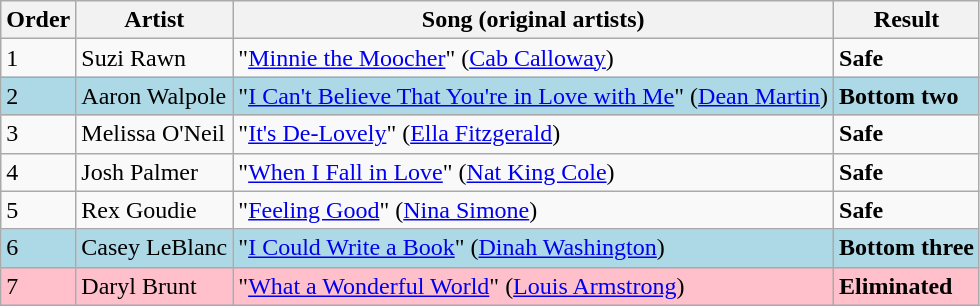<table class=wikitable>
<tr>
<th>Order</th>
<th>Artist</th>
<th>Song (original artists)</th>
<th>Result</th>
</tr>
<tr>
<td>1</td>
<td>Suzi Rawn</td>
<td>"<a href='#'>Minnie the Moocher</a>" (<a href='#'>Cab Calloway</a>)</td>
<td><strong>Safe</strong></td>
</tr>
<tr style="background:lightblue;">
<td>2</td>
<td>Aaron Walpole</td>
<td>"<a href='#'>I Can't Believe That You're in Love with Me</a>" (<a href='#'>Dean Martin</a>)</td>
<td><strong>Bottom two</strong></td>
</tr>
<tr>
<td>3</td>
<td>Melissa O'Neil</td>
<td>"<a href='#'>It's De-Lovely</a>" (<a href='#'>Ella Fitzgerald</a>)</td>
<td><strong>Safe</strong></td>
</tr>
<tr>
<td>4</td>
<td>Josh Palmer</td>
<td>"<a href='#'>When I Fall in Love</a>" (<a href='#'>Nat King Cole</a>)</td>
<td><strong>Safe</strong></td>
</tr>
<tr>
<td>5</td>
<td>Rex Goudie</td>
<td>"<a href='#'>Feeling Good</a>" (<a href='#'>Nina Simone</a>)</td>
<td><strong>Safe</strong></td>
</tr>
<tr style="background:lightblue;">
<td>6</td>
<td>Casey LeBlanc</td>
<td>"<a href='#'>I Could Write a Book</a>" (<a href='#'>Dinah Washington</a>)</td>
<td><strong>Bottom three</strong></td>
</tr>
<tr style="background:pink;">
<td>7</td>
<td>Daryl Brunt</td>
<td>"<a href='#'>What a Wonderful World</a>" (<a href='#'>Louis Armstrong</a>)</td>
<td><strong>Eliminated</strong></td>
</tr>
</table>
